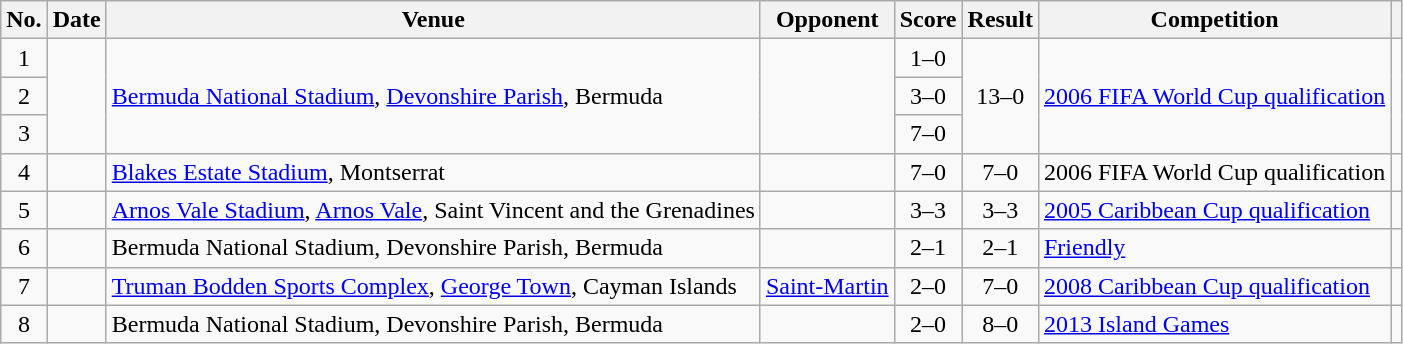<table class="wikitable sortable">
<tr>
<th scope="col">No.</th>
<th scope="col">Date</th>
<th scope="col">Venue</th>
<th scope="col">Opponent</th>
<th scope="col">Score</th>
<th scope="col">Result</th>
<th scope="col">Competition</th>
<th scope="col" class="unsortable"></th>
</tr>
<tr>
<td style="text-align:center">1</td>
<td rowspan="3"></td>
<td rowspan="3"><a href='#'>Bermuda National Stadium</a>, <a href='#'>Devonshire Parish</a>, Bermuda</td>
<td rowspan="3"></td>
<td style="text-align:center">1–0</td>
<td rowspan="3" style="text-align:center">13–0</td>
<td rowspan="3"><a href='#'>2006 FIFA World Cup qualification</a></td>
<td rowspan="3"></td>
</tr>
<tr>
<td style="text-align:center">2</td>
<td style="text-align:center">3–0</td>
</tr>
<tr>
<td style="text-align:center">3</td>
<td style="text-align:center">7–0</td>
</tr>
<tr>
<td style="text-align:center">4</td>
<td></td>
<td><a href='#'>Blakes Estate Stadium</a>, Montserrat</td>
<td></td>
<td style="text-align:center">7–0</td>
<td style="text-align:center">7–0</td>
<td>2006 FIFA World Cup qualification</td>
<td></td>
</tr>
<tr>
<td style="text-align:center">5</td>
<td></td>
<td><a href='#'>Arnos Vale Stadium</a>, <a href='#'>Arnos Vale</a>, Saint Vincent and the Grenadines</td>
<td></td>
<td style="text-align:center">3–3</td>
<td style="text-align:center">3–3</td>
<td><a href='#'>2005 Caribbean Cup qualification</a></td>
<td></td>
</tr>
<tr>
<td style="text-align:center">6</td>
<td></td>
<td>Bermuda National Stadium, Devonshire Parish, Bermuda</td>
<td></td>
<td style="text-align:center">2–1</td>
<td style="text-align:center">2–1</td>
<td><a href='#'>Friendly</a></td>
<td></td>
</tr>
<tr>
<td style="text-align:center">7</td>
<td></td>
<td><a href='#'>Truman Bodden Sports Complex</a>, <a href='#'>George Town</a>, Cayman Islands</td>
<td> <a href='#'>Saint-Martin</a></td>
<td style="text-align:center">2–0</td>
<td style="text-align:center">7–0</td>
<td><a href='#'>2008 Caribbean Cup qualification</a></td>
<td></td>
</tr>
<tr>
<td style="text-align:center">8</td>
<td></td>
<td>Bermuda National Stadium, Devonshire Parish, Bermuda</td>
<td></td>
<td style="text-align:center">2–0</td>
<td style="text-align:center">8–0</td>
<td><a href='#'>2013 Island Games</a></td>
<td></td>
</tr>
</table>
